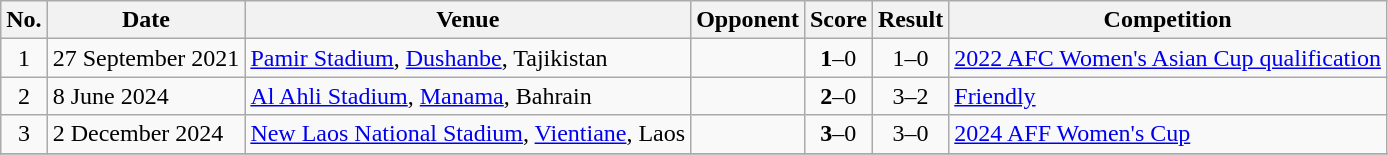<table class="wikitable sortable">
<tr>
<th scope="col">No.</th>
<th scope="col">Date</th>
<th scope="col">Venue</th>
<th scope="col">Opponent</th>
<th scope="col">Score</th>
<th scope="col">Result</th>
<th scope="col">Competition</th>
</tr>
<tr>
<td align=center>1</td>
<td>27 September 2021</td>
<td><a href='#'>Pamir Stadium</a>, <a href='#'>Dushanbe</a>, Tajikistan</td>
<td></td>
<td align=center><strong>1</strong>–0</td>
<td align=center>1–0</td>
<td><a href='#'>2022 AFC Women's Asian Cup qualification</a></td>
</tr>
<tr>
<td align=center>2</td>
<td>8 June 2024</td>
<td><a href='#'>Al Ahli Stadium</a>, <a href='#'>Manama</a>, Bahrain</td>
<td></td>
<td align=center><strong>2</strong>–0</td>
<td align=center>3–2</td>
<td><a href='#'>Friendly</a></td>
</tr>
<tr>
<td align=center>3</td>
<td>2 December 2024</td>
<td><a href='#'>New Laos National Stadium</a>, <a href='#'>Vientiane</a>, Laos</td>
<td></td>
<td align=center><strong>3</strong>–0</td>
<td align=center>3–0</td>
<td><a href='#'>2024 AFF Women's Cup</a></td>
</tr>
<tr>
</tr>
</table>
